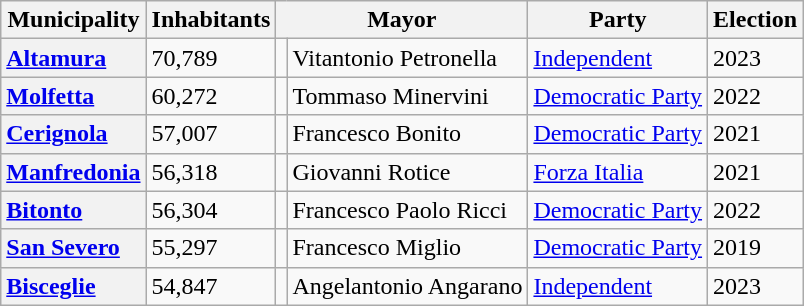<table class="wikitable" border="1">
<tr>
<th scope="col">Municipality</th>
<th colspan=1>Inhabitants</th>
<th colspan=2>Mayor</th>
<th colspan=1>Party</th>
<th colspan=1>Election</th>
</tr>
<tr>
<th scope="row" style="text-align: left;"><a href='#'>Altamura</a></th>
<td>70,789</td>
<td></td>
<td>Vitantonio Petronella</td>
<td><a href='#'>Independent</a></td>
<td>2023</td>
</tr>
<tr>
<th scope="row" style="text-align: left;"><a href='#'>Molfetta</a></th>
<td>60,272</td>
<td></td>
<td>Tommaso Minervini</td>
<td><a href='#'>Democratic Party</a></td>
<td>2022</td>
</tr>
<tr>
<th scope="row" style="text-align: left;"><a href='#'>Cerignola</a></th>
<td>57,007</td>
<td></td>
<td>Francesco Bonito</td>
<td><a href='#'>Democratic Party</a></td>
<td>2021</td>
</tr>
<tr>
<th scope="row" style="text-align: left;"><a href='#'>Manfredonia</a></th>
<td>56,318</td>
<td></td>
<td>Giovanni Rotice</td>
<td><a href='#'>Forza Italia</a></td>
<td>2021</td>
</tr>
<tr>
<th scope="row" style="text-align: left;"><a href='#'>Bitonto</a></th>
<td>56,304</td>
<td></td>
<td>Francesco Paolo Ricci</td>
<td><a href='#'>Democratic Party</a></td>
<td>2022</td>
</tr>
<tr>
<th scope="row" style="text-align: left;"><a href='#'>San Severo</a></th>
<td>55,297</td>
<td></td>
<td>Francesco Miglio</td>
<td><a href='#'>Democratic Party</a></td>
<td>2019</td>
</tr>
<tr>
<th scope="row" style="text-align: left;"><a href='#'>Bisceglie</a></th>
<td>54,847</td>
<td></td>
<td>Angelantonio Angarano</td>
<td><a href='#'>Independent</a></td>
<td>2023</td>
</tr>
</table>
